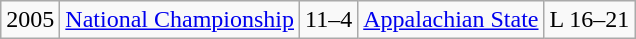<table class="wikitable" style="text-align:center;">
<tr>
<td>2005</td>
<td><a href='#'>National Championship</a></td>
<td>11–4</td>
<td><a href='#'>Appalachian State</a></td>
<td>L 16–21</td>
</tr>
</table>
